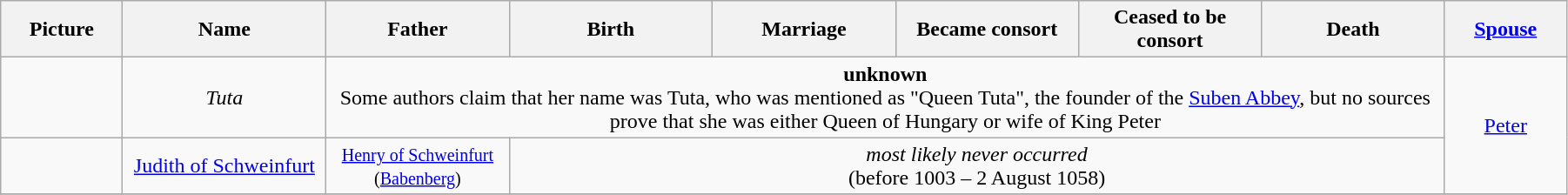<table width=95% class="wikitable">
<tr>
<th width = "6%">Picture</th>
<th width = "10%">Name</th>
<th width = "9%">Father</th>
<th width = "10%">Birth</th>
<th width = "9%">Marriage</th>
<th width = "9%">Became consort</th>
<th width = "9%">Ceased to be consort</th>
<th width = "9%">Death</th>
<th width = "6%"><a href='#'>Spouse</a></th>
</tr>
<tr>
<td style="text-align:center"></td>
<td style="text-align:center"><em>Tuta</em></td>
<td style="text-align:center" colspan="6"><strong>unknown</strong><br>Some authors claim that her name was Tuta, who was mentioned as "Queen Tuta", the founder of the <a href='#'>Suben Abbey</a>, but no sources prove that she was either Queen of Hungary or wife of King Peter</td>
<td style="text-align:center" rowspan="2"><a href='#'>Peter</a></td>
</tr>
<tr>
<td style="text-align:center"></td>
<td style="text-align:center"><a href='#'>Judith of Schweinfurt</a></td>
<td style="text-align:center"><small><a href='#'>Henry of Schweinfurt</a><br>(<a href='#'>Babenberg</a>)</small></td>
<td style="text-align:center" colspan="5"><em>most likely never occurred</em><br>(before 1003 – 2 August 1058)</td>
</tr>
<tr>
</tr>
</table>
